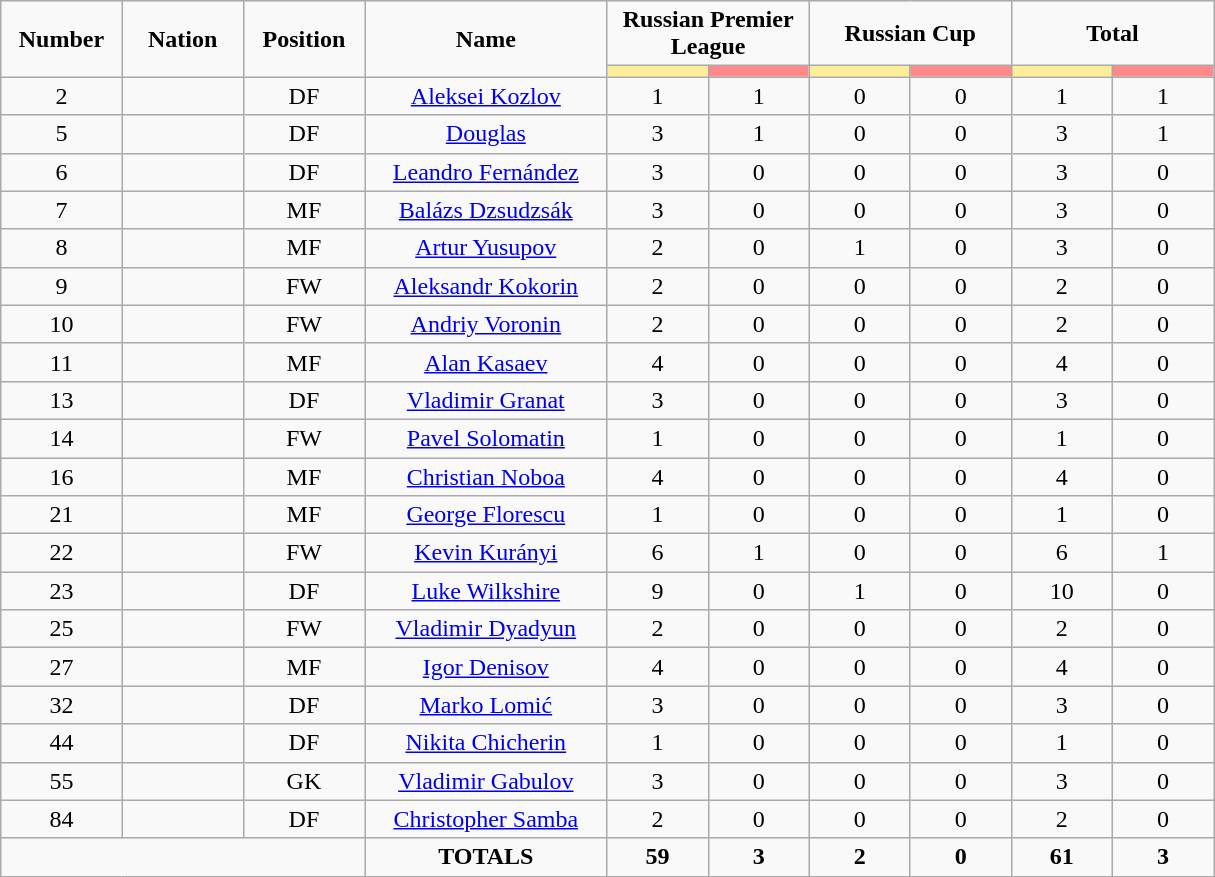<table class="wikitable" style="font-size: 100%; text-align: center;">
<tr>
<td rowspan=2 width="10%" align=center><strong>Number</strong></td>
<td rowspan=2 width="10%" align=center><strong>Nation</strong></td>
<td rowspan=2 width="10%" align=center><strong>Position</strong></td>
<td rowspan=2 width="20%" align=center><strong>Name</strong></td>
<td colspan=2 align=center><strong>Russian Premier League</strong></td>
<td colspan=2 align=center><strong>Russian Cup</strong></td>
<td colspan=2 align=center><strong>Total</strong></td>
</tr>
<tr>
<th width=60 style="background: #FFEE99"></th>
<th width=60 style="background: #FF8888"></th>
<th width=60 style="background: #FFEE99"></th>
<th width=60 style="background: #FF8888"></th>
<th width=60 style="background: #FFEE99"></th>
<th width=60 style="background: #FF8888"></th>
</tr>
<tr>
<td>2</td>
<td></td>
<td>DF</td>
<td><a href='#'>Aleksei Kozlov</a></td>
<td>1</td>
<td>1</td>
<td>0</td>
<td>0</td>
<td>1</td>
<td>1</td>
</tr>
<tr>
<td>5</td>
<td></td>
<td>DF</td>
<td><a href='#'>Douglas</a></td>
<td>3</td>
<td>1</td>
<td>0</td>
<td>0</td>
<td>3</td>
<td>1</td>
</tr>
<tr>
<td>6</td>
<td></td>
<td>DF</td>
<td><a href='#'>Leandro Fernández</a></td>
<td>3</td>
<td>0</td>
<td>0</td>
<td>0</td>
<td>3</td>
<td>0</td>
</tr>
<tr>
<td>7</td>
<td></td>
<td>MF</td>
<td><a href='#'>Balázs Dzsudzsák</a></td>
<td>3</td>
<td>0</td>
<td>0</td>
<td>0</td>
<td>3</td>
<td>0</td>
</tr>
<tr>
<td>8</td>
<td></td>
<td>MF</td>
<td><a href='#'>Artur Yusupov</a></td>
<td>2</td>
<td>0</td>
<td>1</td>
<td>0</td>
<td>3</td>
<td>0</td>
</tr>
<tr>
<td>9</td>
<td></td>
<td>FW</td>
<td><a href='#'>Aleksandr Kokorin</a></td>
<td>2</td>
<td>0</td>
<td>0</td>
<td>0</td>
<td>2</td>
<td>0</td>
</tr>
<tr>
<td>10</td>
<td></td>
<td>FW</td>
<td><a href='#'>Andriy Voronin</a></td>
<td>2</td>
<td>0</td>
<td>0</td>
<td>0</td>
<td>2</td>
<td>0</td>
</tr>
<tr>
<td>11</td>
<td></td>
<td>MF</td>
<td><a href='#'>Alan Kasaev</a></td>
<td>4</td>
<td>0</td>
<td>0</td>
<td>0</td>
<td>4</td>
<td>0</td>
</tr>
<tr>
<td>13</td>
<td></td>
<td>DF</td>
<td><a href='#'>Vladimir Granat</a></td>
<td>3</td>
<td>0</td>
<td>0</td>
<td>0</td>
<td>3</td>
<td>0</td>
</tr>
<tr>
<td>14</td>
<td></td>
<td>FW</td>
<td><a href='#'>Pavel Solomatin</a></td>
<td>1</td>
<td>0</td>
<td>0</td>
<td>0</td>
<td>1</td>
<td>0</td>
</tr>
<tr>
<td>16</td>
<td></td>
<td>MF</td>
<td><a href='#'>Christian Noboa</a></td>
<td>4</td>
<td>0</td>
<td>0</td>
<td>0</td>
<td>4</td>
<td>0</td>
</tr>
<tr>
<td>21</td>
<td></td>
<td>MF</td>
<td><a href='#'>George Florescu</a></td>
<td>1</td>
<td>0</td>
<td>0</td>
<td>0</td>
<td>1</td>
<td>0</td>
</tr>
<tr>
<td>22</td>
<td></td>
<td>FW</td>
<td><a href='#'>Kevin Kurányi</a></td>
<td>6</td>
<td>1</td>
<td>0</td>
<td>0</td>
<td>6</td>
<td>1</td>
</tr>
<tr>
<td>23</td>
<td></td>
<td>DF</td>
<td><a href='#'>Luke Wilkshire</a></td>
<td>9</td>
<td>0</td>
<td>1</td>
<td>0</td>
<td>10</td>
<td>0</td>
</tr>
<tr>
<td>25</td>
<td></td>
<td>FW</td>
<td><a href='#'>Vladimir Dyadyun</a></td>
<td>2</td>
<td>0</td>
<td>0</td>
<td>0</td>
<td>2</td>
<td>0</td>
</tr>
<tr>
<td>27</td>
<td></td>
<td>MF</td>
<td><a href='#'>Igor Denisov</a></td>
<td>4</td>
<td>0</td>
<td>0</td>
<td>0</td>
<td>4</td>
<td>0</td>
</tr>
<tr>
<td>32</td>
<td></td>
<td>DF</td>
<td><a href='#'>Marko Lomić</a></td>
<td>3</td>
<td>0</td>
<td>0</td>
<td>0</td>
<td>3</td>
<td>0</td>
</tr>
<tr>
<td>44</td>
<td></td>
<td>DF</td>
<td><a href='#'>Nikita Chicherin</a></td>
<td>1</td>
<td>0</td>
<td>0</td>
<td>0</td>
<td>1</td>
<td>0</td>
</tr>
<tr>
<td>55</td>
<td></td>
<td>GK</td>
<td><a href='#'>Vladimir Gabulov</a></td>
<td>3</td>
<td>0</td>
<td>0</td>
<td>0</td>
<td>3</td>
<td>0</td>
</tr>
<tr>
<td>84</td>
<td></td>
<td>DF</td>
<td><a href='#'>Christopher Samba</a></td>
<td>2</td>
<td>0</td>
<td>0</td>
<td>0</td>
<td>2</td>
<td>0</td>
</tr>
<tr>
<td colspan=3></td>
<td><strong>TOTALS</strong></td>
<td><strong>59</strong></td>
<td><strong>3</strong></td>
<td><strong>2</strong></td>
<td><strong>0</strong></td>
<td><strong>61</strong></td>
<td><strong>3</strong></td>
</tr>
</table>
